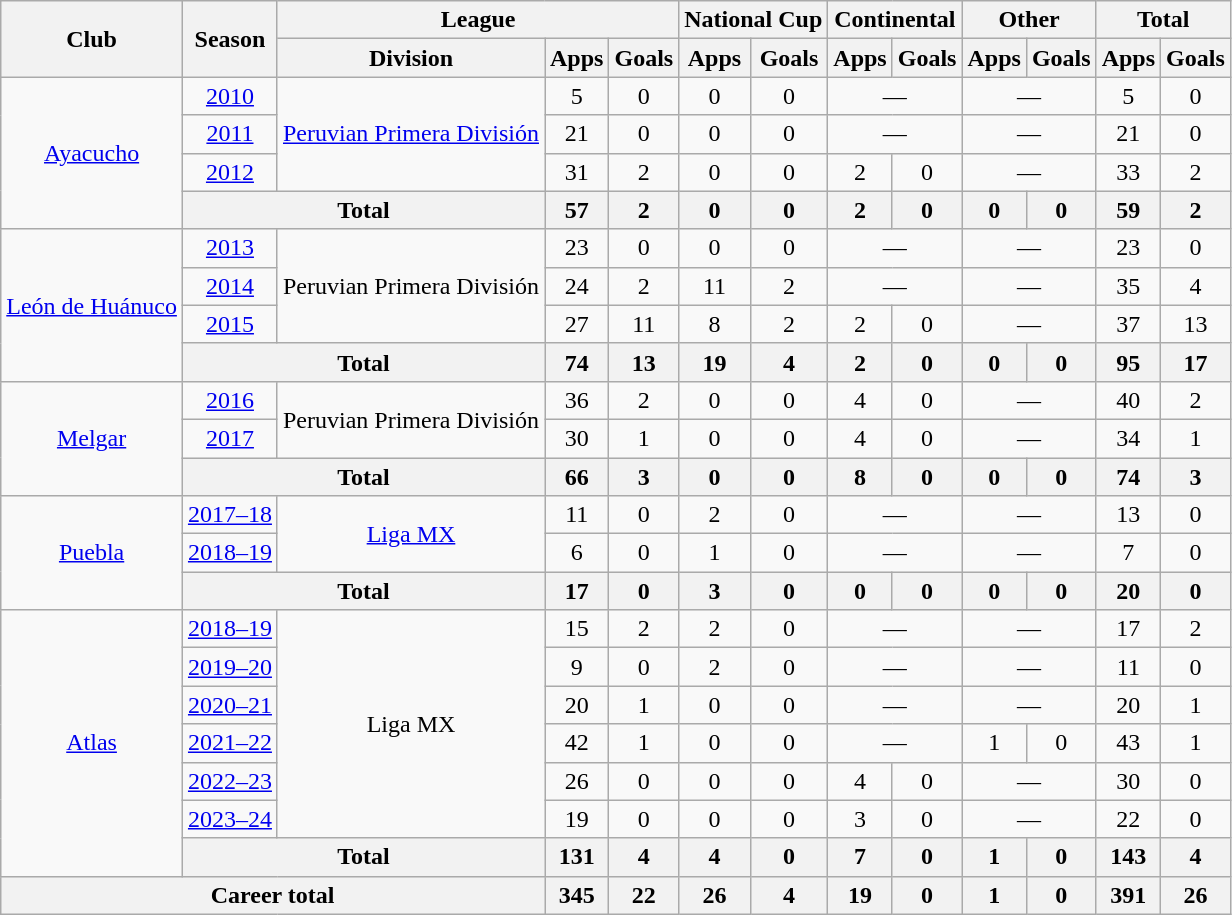<table class="wikitable", style="text-align:center">
<tr>
<th rowspan="2">Club</th>
<th rowspan="2">Season</th>
<th colspan="3">League</th>
<th colspan="2">National Cup</th>
<th colspan="2">Continental</th>
<th colspan="2">Other</th>
<th colspan="2">Total</th>
</tr>
<tr>
<th>Division</th>
<th>Apps</th>
<th>Goals</th>
<th>Apps</th>
<th>Goals</th>
<th>Apps</th>
<th>Goals</th>
<th>Apps</th>
<th>Goals</th>
<th>Apps</th>
<th>Goals</th>
</tr>
<tr>
<td rowspan="4"><a href='#'>Ayacucho</a></td>
<td><a href='#'>2010</a></td>
<td rowspan="3"><a href='#'>Peruvian Primera División</a></td>
<td>5</td>
<td>0</td>
<td>0</td>
<td>0</td>
<td colspan="2">—</td>
<td colspan="2">—</td>
<td>5</td>
<td>0</td>
</tr>
<tr>
<td><a href='#'>2011</a></td>
<td>21</td>
<td>0</td>
<td>0</td>
<td>0</td>
<td colspan="2">—</td>
<td colspan="2">—</td>
<td>21</td>
<td>0</td>
</tr>
<tr>
<td><a href='#'>2012</a></td>
<td>31</td>
<td>2</td>
<td>0</td>
<td>0</td>
<td>2</td>
<td>0</td>
<td colspan="2">—</td>
<td>33</td>
<td>2</td>
</tr>
<tr>
<th colspan="2">Total</th>
<th>57</th>
<th>2</th>
<th>0</th>
<th>0</th>
<th>2</th>
<th>0</th>
<th>0</th>
<th>0</th>
<th>59</th>
<th>2</th>
</tr>
<tr>
<td rowspan="4"><a href='#'>León de Huánuco</a></td>
<td><a href='#'>2013</a></td>
<td rowspan="3">Peruvian Primera División</td>
<td>23</td>
<td>0</td>
<td>0</td>
<td>0</td>
<td colspan="2">—</td>
<td colspan="2">—</td>
<td>23</td>
<td>0</td>
</tr>
<tr>
<td><a href='#'>2014</a></td>
<td>24</td>
<td>2</td>
<td>11</td>
<td>2</td>
<td colspan="2">—</td>
<td colspan="2">—</td>
<td>35</td>
<td>4</td>
</tr>
<tr>
<td><a href='#'>2015</a></td>
<td>27</td>
<td>11</td>
<td>8</td>
<td>2</td>
<td>2</td>
<td>0</td>
<td colspan="2">—</td>
<td>37</td>
<td>13</td>
</tr>
<tr>
<th colspan="2">Total</th>
<th>74</th>
<th>13</th>
<th>19</th>
<th>4</th>
<th>2</th>
<th>0</th>
<th>0</th>
<th>0</th>
<th>95</th>
<th>17</th>
</tr>
<tr>
<td rowspan="3"><a href='#'>Melgar</a></td>
<td><a href='#'>2016</a></td>
<td rowspan="2">Peruvian Primera División</td>
<td>36</td>
<td>2</td>
<td>0</td>
<td>0</td>
<td>4</td>
<td>0</td>
<td colspan="2">—</td>
<td>40</td>
<td>2</td>
</tr>
<tr>
<td><a href='#'>2017</a></td>
<td>30</td>
<td>1</td>
<td>0</td>
<td>0</td>
<td>4</td>
<td>0</td>
<td colspan="2">—</td>
<td>34</td>
<td>1</td>
</tr>
<tr>
<th colspan="2">Total</th>
<th>66</th>
<th>3</th>
<th>0</th>
<th>0</th>
<th>8</th>
<th>0</th>
<th>0</th>
<th>0</th>
<th>74</th>
<th>3</th>
</tr>
<tr>
<td rowspan="3"><a href='#'>Puebla</a></td>
<td><a href='#'>2017–18</a></td>
<td rowspan="2"><a href='#'>Liga MX</a></td>
<td>11</td>
<td>0</td>
<td>2</td>
<td>0</td>
<td colspan="2">—</td>
<td colspan="2">—</td>
<td>13</td>
<td>0</td>
</tr>
<tr>
<td><a href='#'>2018–19</a></td>
<td>6</td>
<td>0</td>
<td>1</td>
<td>0</td>
<td colspan="2">—</td>
<td colspan="2">—</td>
<td>7</td>
<td>0</td>
</tr>
<tr>
<th colspan="2">Total</th>
<th>17</th>
<th>0</th>
<th>3</th>
<th>0</th>
<th>0</th>
<th>0</th>
<th>0</th>
<th>0</th>
<th>20</th>
<th>0</th>
</tr>
<tr>
<td rowspan="7"><a href='#'>Atlas</a></td>
<td><a href='#'>2018–19</a></td>
<td rowspan="6">Liga MX</td>
<td>15</td>
<td>2</td>
<td>2</td>
<td>0</td>
<td colspan="2">—</td>
<td colspan="2">—</td>
<td>17</td>
<td>2</td>
</tr>
<tr>
<td><a href='#'>2019–20</a></td>
<td>9</td>
<td>0</td>
<td>2</td>
<td>0</td>
<td colspan="2">—</td>
<td colspan="2">—</td>
<td>11</td>
<td>0</td>
</tr>
<tr>
<td><a href='#'>2020–21</a></td>
<td>20</td>
<td>1</td>
<td>0</td>
<td>0</td>
<td colspan="2">—</td>
<td colspan="2">—</td>
<td>20</td>
<td>1</td>
</tr>
<tr>
<td><a href='#'>2021–22</a></td>
<td>42</td>
<td>1</td>
<td>0</td>
<td>0</td>
<td colspan="2">—</td>
<td>1</td>
<td>0</td>
<td>43</td>
<td>1</td>
</tr>
<tr>
<td><a href='#'>2022–23</a></td>
<td>26</td>
<td>0</td>
<td>0</td>
<td>0</td>
<td>4</td>
<td>0</td>
<td colspan="2">—</td>
<td>30</td>
<td>0</td>
</tr>
<tr>
<td><a href='#'>2023–24</a></td>
<td>19</td>
<td>0</td>
<td>0</td>
<td>0</td>
<td>3</td>
<td>0</td>
<td colspan="2">—</td>
<td>22</td>
<td>0</td>
</tr>
<tr>
<th colspan="2">Total</th>
<th>131</th>
<th>4</th>
<th>4</th>
<th>0</th>
<th>7</th>
<th>0</th>
<th>1</th>
<th>0</th>
<th>143</th>
<th>4</th>
</tr>
<tr>
<th colspan="3">Career total</th>
<th>345</th>
<th>22</th>
<th>26</th>
<th>4</th>
<th>19</th>
<th>0</th>
<th>1</th>
<th>0</th>
<th>391</th>
<th>26</th>
</tr>
</table>
